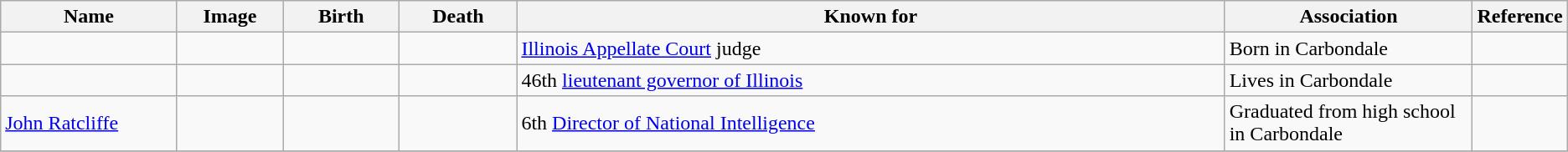<table class="wikitable sortable">
<tr>
<th scope="col" width="140">Name</th>
<th scope="col" width="80" class="unsortable">Image</th>
<th scope="col" width="90">Birth</th>
<th scope="col" width="90">Death</th>
<th scope="col" width="600" class="unsortable">Known for</th>
<th scope="col" width="200" class="unsortable">Association</th>
<th scope="col" width="30" class="unsortable">Reference</th>
</tr>
<tr>
<td></td>
<td></td>
<td align=right></td>
<td align=right></td>
<td><a href='#'>Illinois Appellate Court</a> judge</td>
<td>Born in Carbondale</td>
<td align="center"></td>
</tr>
<tr>
<td></td>
<td></td>
<td align=right></td>
<td align=right></td>
<td>46th <a href='#'>lieutenant governor of Illinois</a></td>
<td>Lives in Carbondale</td>
<td align="center"></td>
</tr>
<tr>
<td><a href='#'>John Ratcliffe</a></td>
<td></td>
<td align=right></td>
<td align=right></td>
<td>6th <a href='#'>Director of National Intelligence</a></td>
<td>Graduated from high school in Carbondale</td>
<td align="center"></td>
</tr>
<tr>
</tr>
</table>
